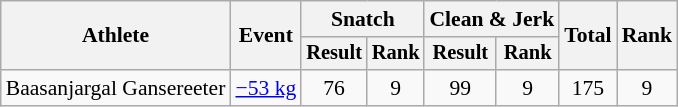<table class=wikitable style=font-size:90%;text-align:center>
<tr>
<th rowspan="2">Athlete</th>
<th rowspan="2">Event</th>
<th colspan="2">Snatch</th>
<th colspan="2">Clean & Jerk</th>
<th rowspan="2">Total</th>
<th rowspan="2">Rank</th>
</tr>
<tr style="font-size:95%">
<th>Result</th>
<th>Rank</th>
<th>Result</th>
<th>Rank</th>
</tr>
<tr>
<td align=left>Baasanjargal Gansereeter</td>
<td align=left><a href='#'>−53 kg</a></td>
<td>76</td>
<td>9</td>
<td>99</td>
<td>9</td>
<td>175</td>
<td>9</td>
</tr>
</table>
